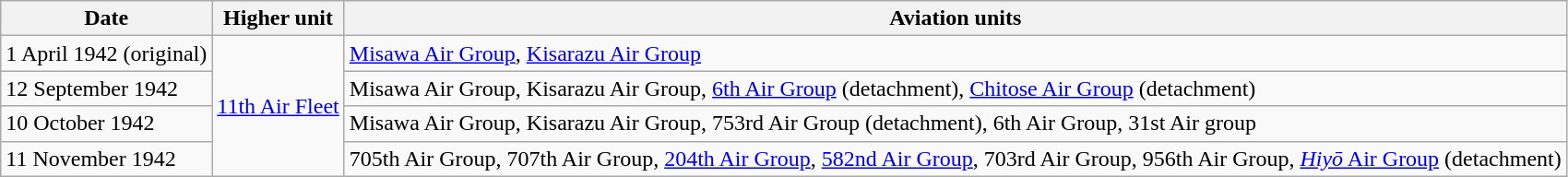<table class="wikitable">
<tr>
<th>Date</th>
<th>Higher unit</th>
<th>Aviation units</th>
</tr>
<tr>
<td>1 April 1942 (original)</td>
<td rowspan="4"><a href='#'>11th Air Fleet</a></td>
<td><a href='#'>Misawa Air Group</a>, <a href='#'>Kisarazu Air Group</a></td>
</tr>
<tr>
<td>12 September 1942</td>
<td>Misawa Air Group, Kisarazu Air Group, <a href='#'>6th Air Group</a> (detachment), <a href='#'>Chitose Air Group</a> (detachment)</td>
</tr>
<tr>
<td>10 October 1942</td>
<td>Misawa Air Group, Kisarazu Air Group, 753rd Air Group (detachment), 6th Air Group, 31st Air group</td>
</tr>
<tr>
<td>11 November 1942</td>
<td>705th Air Group, 707th Air Group, <a href='#'>204th Air Group</a>, <a href='#'>582nd Air Group</a>, 703rd Air Group, 956th Air Group, <a href='#'><em>Hiyō</em> Air Group</a> (detachment)</td>
</tr>
</table>
